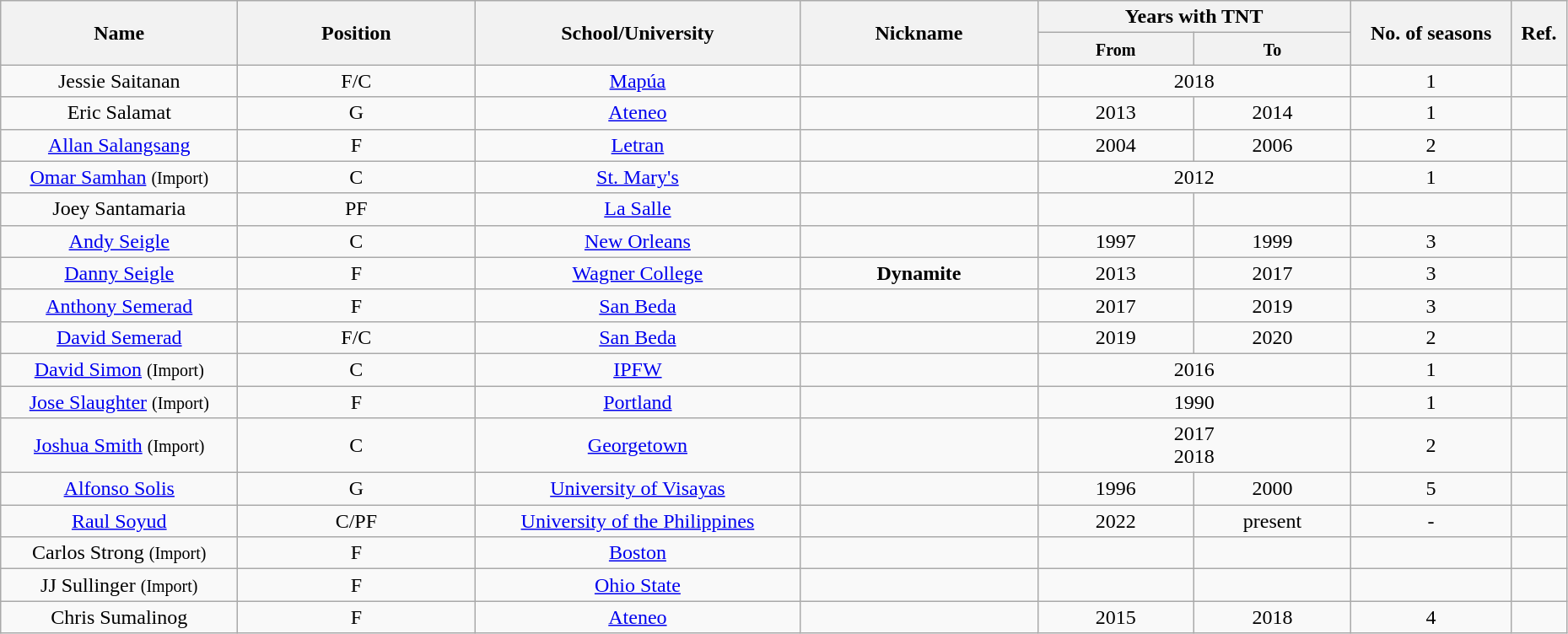<table class="wikitable sortable" style="text-align:center" width="98%">
<tr>
<th style="width:180px;" rowspan="2">Name</th>
<th style="width:180px;" rowspan="2">Position</th>
<th style="width:250px;" rowspan="2">School/University</th>
<th style="width:180px;" rowspan="2">Nickname</th>
<th style="width:180px; text-align:center;" colspan="2">Years with TNT</th>
<th rowspan="2">No. of seasons</th>
<th rowspan="2"; class=unsortable>Ref.</th>
</tr>
<tr>
<th style="width:10%; text-align:center;"><small>From</small></th>
<th style="width:10%; text-align:center;"><small>To</small></th>
</tr>
<tr>
<td>Jessie Saitanan</td>
<td align=center>F/C</td>
<td><a href='#'>Mapúa</a></td>
<td align=center></td>
<td colspan="2" align="center">2018</td>
<td>1</td>
<td></td>
</tr>
<tr>
<td>Eric Salamat</td>
<td align=center>G</td>
<td><a href='#'>Ateneo</a></td>
<td align=center></td>
<td align=center>2013</td>
<td>2014</td>
<td>1</td>
<td></td>
</tr>
<tr>
<td><a href='#'>Allan Salangsang</a></td>
<td align=center>F</td>
<td><a href='#'>Letran</a></td>
<td align=center></td>
<td align=center>2004</td>
<td>2006</td>
<td>2</td>
<td></td>
</tr>
<tr>
<td><a href='#'>Omar Samhan</a> <small>(Import)</small></td>
<td align=center>C</td>
<td><a href='#'>St. Mary's</a></td>
<td align=center></td>
<td colspan="2" align="center">2012</td>
<td>1</td>
<td></td>
</tr>
<tr>
<td>Joey Santamaria</td>
<td align=center>PF</td>
<td><a href='#'>La Salle</a></td>
<td align=center></td>
<td align=center></td>
<td></td>
<td></td>
<td></td>
</tr>
<tr>
<td><a href='#'>Andy Seigle</a></td>
<td align=center>C</td>
<td><a href='#'>New Orleans</a></td>
<td align=center></td>
<td align=center>1997</td>
<td>1999</td>
<td>3</td>
<td></td>
</tr>
<tr>
<td><a href='#'>Danny Seigle</a></td>
<td align=center>F</td>
<td><a href='#'>Wagner College</a></td>
<td align=center><strong>Dynamite</strong></td>
<td align=center>2013</td>
<td>2017</td>
<td>3</td>
<td></td>
</tr>
<tr>
<td><a href='#'>Anthony Semerad</a></td>
<td align=center>F</td>
<td><a href='#'>San Beda</a></td>
<td align=center></td>
<td align=center>2017</td>
<td>2019</td>
<td>3</td>
<td></td>
</tr>
<tr>
<td><a href='#'>David Semerad</a></td>
<td align=center>F/C</td>
<td><a href='#'>San Beda</a></td>
<td align=center></td>
<td align=center>2019</td>
<td>2020</td>
<td>2</td>
<td></td>
</tr>
<tr>
<td><a href='#'>David Simon</a> <small>(Import)</small></td>
<td align=center>C</td>
<td><a href='#'>IPFW</a></td>
<td align=center></td>
<td colspan="2" align="center">2016</td>
<td>1</td>
<td></td>
</tr>
<tr>
<td><a href='#'>Jose Slaughter</a> <small>(Import)</small></td>
<td align=center>F</td>
<td><a href='#'>Portland</a></td>
<td align=center></td>
<td colspan="2" align="center">1990</td>
<td>1</td>
<td></td>
</tr>
<tr>
<td><a href='#'>Joshua Smith</a> <small>(Import)</small></td>
<td align=center>C</td>
<td><a href='#'>Georgetown</a></td>
<td align=center></td>
<td colspan="2" align="center">2017<br>2018</td>
<td>2</td>
<td></td>
</tr>
<tr>
<td><a href='#'>Alfonso Solis</a></td>
<td align=center>G</td>
<td><a href='#'>University of Visayas</a></td>
<td align=center></td>
<td align=center>1996</td>
<td>2000</td>
<td>5</td>
<td></td>
</tr>
<tr>
<td><a href='#'>Raul Soyud</a></td>
<td>C/PF</td>
<td><a href='#'>University of the Philippines</a></td>
<td></td>
<td>2022</td>
<td>present</td>
<td>-</td>
<td></td>
</tr>
<tr>
<td>Carlos Strong <small>(Import)</small></td>
<td align="center">F</td>
<td><a href='#'>Boston</a></td>
<td align="center"></td>
<td align="center"></td>
<td></td>
<td></td>
<td></td>
</tr>
<tr>
<td>JJ Sullinger <small>(Import)</small></td>
<td align="center">F</td>
<td><a href='#'>Ohio State</a></td>
<td align="center"></td>
<td align="center"></td>
<td></td>
<td></td>
<td></td>
</tr>
<tr>
<td>Chris Sumalinog</td>
<td align="center">F</td>
<td><a href='#'>Ateneo</a></td>
<td align="center"></td>
<td align="center">2015</td>
<td>2018</td>
<td>4</td>
<td></td>
</tr>
</table>
